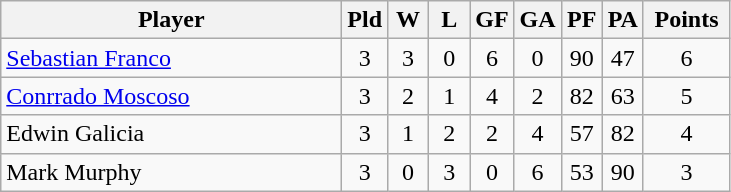<table class=wikitable style="text-align:center">
<tr>
<th width=220>Player</th>
<th width=20>Pld</th>
<th width=20>W</th>
<th width=20>L</th>
<th width=20>GF</th>
<th width=20>GA</th>
<th width=20>PF</th>
<th width=20>PA</th>
<th width=50>Points</th>
</tr>
<tr>
<td align=left> <a href='#'>Sebastian Franco</a></td>
<td>3</td>
<td>3</td>
<td>0</td>
<td>6</td>
<td>0</td>
<td>90</td>
<td>47</td>
<td>6</td>
</tr>
<tr>
<td align=left> <a href='#'>Conrrado Moscoso</a></td>
<td>3</td>
<td>2</td>
<td>1</td>
<td>4</td>
<td>2</td>
<td>82</td>
<td>63</td>
<td>5</td>
</tr>
<tr>
<td align=left> Edwin Galicia</td>
<td>3</td>
<td>1</td>
<td>2</td>
<td>2</td>
<td>4</td>
<td>57</td>
<td>82</td>
<td>4</td>
</tr>
<tr>
<td align=left> Mark Murphy</td>
<td>3</td>
<td>0</td>
<td>3</td>
<td>0</td>
<td>6</td>
<td>53</td>
<td>90</td>
<td>3</td>
</tr>
</table>
